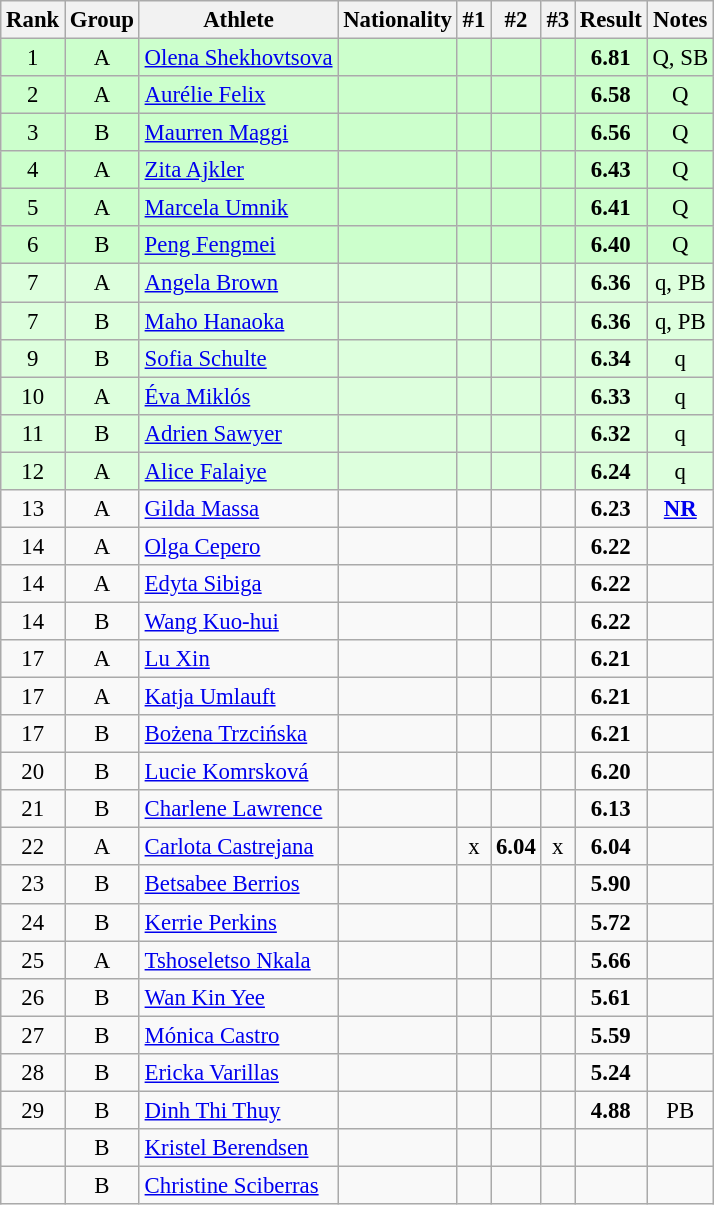<table class="wikitable sortable" style="text-align:center;font-size:95%">
<tr>
<th>Rank</th>
<th>Group</th>
<th>Athlete</th>
<th>Nationality</th>
<th>#1</th>
<th>#2</th>
<th>#3</th>
<th>Result</th>
<th>Notes</th>
</tr>
<tr bgcolor=ccffcc>
<td>1</td>
<td>A</td>
<td align="left"><a href='#'>Olena Shekhovtsova</a></td>
<td align=left></td>
<td></td>
<td></td>
<td></td>
<td><strong>6.81</strong></td>
<td>Q, SB</td>
</tr>
<tr bgcolor=ccffcc>
<td>2</td>
<td>A</td>
<td align="left"><a href='#'>Aurélie Felix</a></td>
<td align=left></td>
<td></td>
<td></td>
<td></td>
<td><strong>6.58</strong></td>
<td>Q</td>
</tr>
<tr bgcolor=ccffcc>
<td>3</td>
<td>B</td>
<td align="left"><a href='#'>Maurren Maggi</a></td>
<td align=left></td>
<td></td>
<td></td>
<td></td>
<td><strong>6.56</strong></td>
<td>Q</td>
</tr>
<tr bgcolor=ccffcc>
<td>4</td>
<td>A</td>
<td align="left"><a href='#'>Zita Ajkler</a></td>
<td align=left></td>
<td></td>
<td></td>
<td></td>
<td><strong>6.43</strong></td>
<td>Q</td>
</tr>
<tr bgcolor=ccffcc>
<td>5</td>
<td>A</td>
<td align="left"><a href='#'>Marcela Umnik</a></td>
<td align=left></td>
<td></td>
<td></td>
<td></td>
<td><strong>6.41</strong></td>
<td>Q</td>
</tr>
<tr bgcolor=ccffcc>
<td>6</td>
<td>B</td>
<td align="left"><a href='#'>Peng Fengmei</a></td>
<td align=left></td>
<td></td>
<td></td>
<td></td>
<td><strong>6.40</strong></td>
<td>Q</td>
</tr>
<tr bgcolor=ddffdd>
<td>7</td>
<td>A</td>
<td align="left"><a href='#'>Angela Brown</a></td>
<td align=left></td>
<td></td>
<td></td>
<td></td>
<td><strong>6.36</strong></td>
<td>q, PB</td>
</tr>
<tr bgcolor=ddffdd>
<td>7</td>
<td>B</td>
<td align="left"><a href='#'>Maho Hanaoka</a></td>
<td align=left></td>
<td></td>
<td></td>
<td></td>
<td><strong>6.36</strong></td>
<td>q, PB</td>
</tr>
<tr bgcolor=ddffdd>
<td>9</td>
<td>B</td>
<td align="left"><a href='#'>Sofia Schulte</a></td>
<td align=left></td>
<td></td>
<td></td>
<td></td>
<td><strong>6.34</strong></td>
<td>q</td>
</tr>
<tr bgcolor=ddffdd>
<td>10</td>
<td>A</td>
<td align="left"><a href='#'>Éva Miklós</a></td>
<td align=left></td>
<td></td>
<td></td>
<td></td>
<td><strong>6.33</strong></td>
<td>q</td>
</tr>
<tr bgcolor=ddffdd>
<td>11</td>
<td>B</td>
<td align="left"><a href='#'>Adrien Sawyer</a></td>
<td align=left></td>
<td></td>
<td></td>
<td></td>
<td><strong>6.32</strong></td>
<td>q</td>
</tr>
<tr bgcolor=ddffdd>
<td>12</td>
<td>A</td>
<td align="left"><a href='#'>Alice Falaiye</a></td>
<td align=left></td>
<td></td>
<td></td>
<td></td>
<td><strong>6.24</strong></td>
<td>q</td>
</tr>
<tr>
<td>13</td>
<td>A</td>
<td align="left"><a href='#'>Gilda Massa</a></td>
<td align=left></td>
<td></td>
<td></td>
<td></td>
<td><strong>6.23</strong></td>
<td><strong><a href='#'>NR</a></strong></td>
</tr>
<tr>
<td>14</td>
<td>A</td>
<td align="left"><a href='#'>Olga Cepero</a></td>
<td align=left></td>
<td></td>
<td></td>
<td></td>
<td><strong>6.22</strong></td>
<td></td>
</tr>
<tr>
<td>14</td>
<td>A</td>
<td align="left"><a href='#'>Edyta Sibiga</a></td>
<td align=left></td>
<td></td>
<td></td>
<td></td>
<td><strong>6.22</strong></td>
<td></td>
</tr>
<tr>
<td>14</td>
<td>B</td>
<td align="left"><a href='#'>Wang Kuo-hui</a></td>
<td align=left></td>
<td></td>
<td></td>
<td></td>
<td><strong>6.22</strong></td>
<td></td>
</tr>
<tr>
<td>17</td>
<td>A</td>
<td align="left"><a href='#'>Lu Xin</a></td>
<td align=left></td>
<td></td>
<td></td>
<td></td>
<td><strong>6.21</strong></td>
<td></td>
</tr>
<tr>
<td>17</td>
<td>A</td>
<td align="left"><a href='#'>Katja Umlauft</a></td>
<td align=left></td>
<td></td>
<td></td>
<td></td>
<td><strong>6.21</strong></td>
<td></td>
</tr>
<tr>
<td>17</td>
<td>B</td>
<td align="left"><a href='#'>Bożena Trzcińska</a></td>
<td align=left></td>
<td></td>
<td></td>
<td></td>
<td><strong>6.21</strong></td>
<td></td>
</tr>
<tr>
<td>20</td>
<td>B</td>
<td align="left"><a href='#'>Lucie Komrsková</a></td>
<td align=left></td>
<td></td>
<td></td>
<td></td>
<td><strong>6.20</strong></td>
<td></td>
</tr>
<tr>
<td>21</td>
<td>B</td>
<td align="left"><a href='#'>Charlene Lawrence</a></td>
<td align=left></td>
<td></td>
<td></td>
<td></td>
<td><strong>6.13</strong></td>
<td></td>
</tr>
<tr>
<td>22</td>
<td>A</td>
<td align="left"><a href='#'>Carlota Castrejana</a></td>
<td align=left></td>
<td>x</td>
<td><strong>6.04</strong></td>
<td>x</td>
<td><strong>6.04</strong></td>
<td></td>
</tr>
<tr>
<td>23</td>
<td>B</td>
<td align="left"><a href='#'>Betsabee Berrios</a></td>
<td align=left></td>
<td></td>
<td></td>
<td></td>
<td><strong>5.90</strong></td>
<td></td>
</tr>
<tr>
<td>24</td>
<td>B</td>
<td align="left"><a href='#'>Kerrie Perkins</a></td>
<td align=left></td>
<td></td>
<td></td>
<td></td>
<td><strong>5.72</strong></td>
<td></td>
</tr>
<tr>
<td>25</td>
<td>A</td>
<td align="left"><a href='#'>Tshoseletso Nkala</a></td>
<td align=left></td>
<td></td>
<td></td>
<td></td>
<td><strong>5.66</strong></td>
<td></td>
</tr>
<tr>
<td>26</td>
<td>B</td>
<td align="left"><a href='#'>Wan Kin Yee</a></td>
<td align=left></td>
<td></td>
<td></td>
<td></td>
<td><strong>5.61</strong></td>
<td></td>
</tr>
<tr>
<td>27</td>
<td>B</td>
<td align="left"><a href='#'>Mónica Castro</a></td>
<td align=left></td>
<td></td>
<td></td>
<td></td>
<td><strong>5.59</strong></td>
<td></td>
</tr>
<tr>
<td>28</td>
<td>B</td>
<td align="left"><a href='#'>Ericka Varillas</a></td>
<td align=left></td>
<td></td>
<td></td>
<td></td>
<td><strong>5.24</strong></td>
<td></td>
</tr>
<tr>
<td>29</td>
<td>B</td>
<td align="left"><a href='#'>Dinh Thi Thuy</a></td>
<td align=left></td>
<td></td>
<td></td>
<td></td>
<td><strong>4.88</strong></td>
<td>PB</td>
</tr>
<tr>
<td></td>
<td>B</td>
<td align="left"><a href='#'>Kristel Berendsen</a></td>
<td align=left></td>
<td></td>
<td></td>
<td></td>
<td><strong></strong></td>
<td></td>
</tr>
<tr>
<td></td>
<td>B</td>
<td align="left"><a href='#'>Christine Sciberras</a></td>
<td align=left></td>
<td></td>
<td></td>
<td></td>
<td><strong></strong></td>
<td></td>
</tr>
</table>
